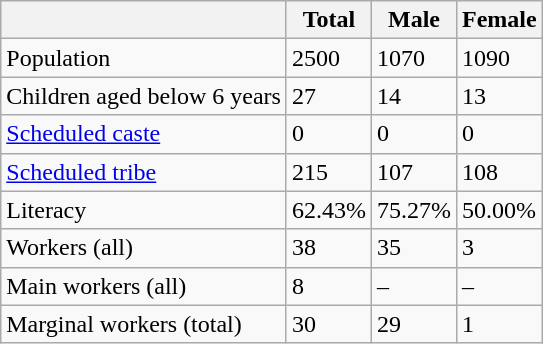<table class="wikitable sortable">
<tr>
<th></th>
<th>Total</th>
<th>Male</th>
<th>Female</th>
</tr>
<tr>
<td>Population</td>
<td>2500</td>
<td>1070</td>
<td>1090</td>
</tr>
<tr>
<td>Children aged below 6 years</td>
<td>27</td>
<td>14</td>
<td>13</td>
</tr>
<tr>
<td><a href='#'>Scheduled caste</a></td>
<td>0</td>
<td>0</td>
<td>0</td>
</tr>
<tr>
<td><a href='#'>Scheduled tribe</a></td>
<td>215</td>
<td>107</td>
<td>108</td>
</tr>
<tr>
<td>Literacy</td>
<td>62.43%</td>
<td>75.27%</td>
<td>50.00%</td>
</tr>
<tr>
<td>Workers (all)</td>
<td>38</td>
<td>35</td>
<td>3</td>
</tr>
<tr>
<td>Main workers (all)</td>
<td>8</td>
<td>–</td>
<td>–</td>
</tr>
<tr>
<td>Marginal workers (total)</td>
<td>30</td>
<td>29</td>
<td>1</td>
</tr>
</table>
